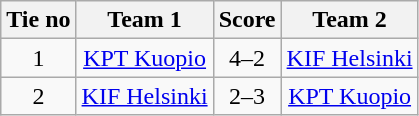<table class="wikitable" style="text-align:center">
<tr>
<th style= width="40px">Tie no</th>
<th style= width="150px">Team 1</th>
<th style= width="60px">Score</th>
<th style= width="150px">Team 2</th>
</tr>
<tr>
<td>1</td>
<td><a href='#'>KPT Kuopio</a></td>
<td>4–2</td>
<td><a href='#'>KIF Helsinki</a></td>
</tr>
<tr>
<td>2</td>
<td><a href='#'>KIF Helsinki</a></td>
<td>2–3</td>
<td><a href='#'>KPT Kuopio</a></td>
</tr>
</table>
